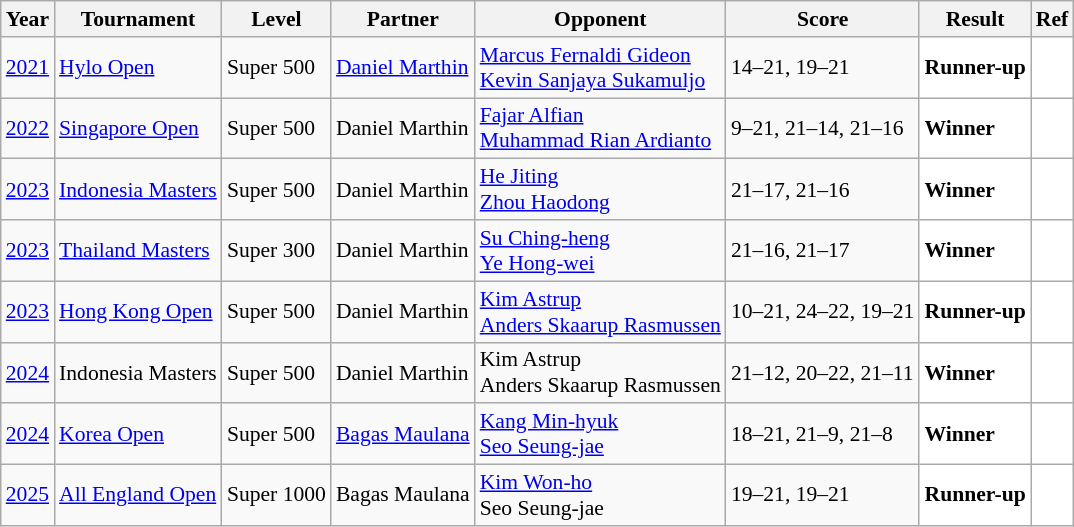<table class="sortable wikitable" style="font-size: 90%">
<tr>
<th>Year</th>
<th>Tournament</th>
<th>Level</th>
<th>Partner</th>
<th>Opponent</th>
<th>Score</th>
<th>Result</th>
<th>Ref</th>
</tr>
<tr>
<td align="center"><a href='#'>2021</a></td>
<td align="left"><a href='#'>Hylo Open</a></td>
<td align="left">Super 500</td>
<td align="left"> <a href='#'>Daniel Marthin</a></td>
<td align="left"> <a href='#'>Marcus Fernaldi Gideon</a><br> <a href='#'>Kevin Sanjaya Sukamuljo</a></td>
<td align="left">14–21, 19–21</td>
<td style="text-align:left; background:white"> <strong>Runner-up</strong></td>
<td style="text-align:center; background:white"></td>
</tr>
<tr>
<td align="center"><a href='#'>2022</a></td>
<td align="left"><a href='#'>Singapore Open</a></td>
<td align="left">Super 500</td>
<td align="left"> Daniel Marthin</td>
<td align="left"> <a href='#'>Fajar Alfian</a><br> <a href='#'>Muhammad Rian Ardianto</a></td>
<td align="left">9–21, 21–14, 21–16</td>
<td style="text-align:left; background:white"> <strong>Winner</strong></td>
<td style="text-align:center; background:white"></td>
</tr>
<tr>
<td align="center"><a href='#'>2023</a></td>
<td align="left"><a href='#'>Indonesia Masters</a></td>
<td align="left">Super 500</td>
<td align="left"> Daniel Marthin</td>
<td align="left"> <a href='#'>He Jiting</a><br> <a href='#'>Zhou Haodong</a></td>
<td align="left">21–17, 21–16</td>
<td style="text-align:left; background:white"> <strong>Winner</strong></td>
<td style="text-align:center; background:white"></td>
</tr>
<tr>
<td align="center"><a href='#'>2023</a></td>
<td align="left"><a href='#'>Thailand Masters</a></td>
<td align="left">Super 300</td>
<td align="left"> Daniel Marthin</td>
<td align="left"> <a href='#'>Su Ching-heng</a><br> <a href='#'>Ye Hong-wei</a></td>
<td align="left">21–16, 21–17</td>
<td style="text-align:left; background:white"> <strong>Winner</strong></td>
<td style="text-align:center; background:white"></td>
</tr>
<tr>
<td align="center"><a href='#'>2023</a></td>
<td align="left"><a href='#'>Hong Kong Open</a></td>
<td align="left">Super 500</td>
<td align="left"> Daniel Marthin</td>
<td align="left"> <a href='#'>Kim Astrup</a><br> <a href='#'>Anders Skaarup Rasmussen</a></td>
<td align="left">10–21, 24–22, 19–21</td>
<td style="text-align:left; background:white"> <strong>Runner-up</strong></td>
<td style="text-align:center; background:white"></td>
</tr>
<tr>
<td align="center"><a href='#'>2024</a></td>
<td align="left">Indonesia Masters</td>
<td align="left">Super 500</td>
<td align="left"> Daniel Marthin</td>
<td align="left"> Kim Astrup<br> Anders Skaarup Rasmussen</td>
<td align="left">21–12, 20–22, 21–11</td>
<td style="text-align:left; background:white"> <strong>Winner</strong></td>
<td style="text-align:center; background:white"></td>
</tr>
<tr>
<td align="center"><a href='#'>2024</a></td>
<td align="left"><a href='#'>Korea Open</a></td>
<td align="left">Super 500</td>
<td align="left"> <a href='#'>Bagas Maulana</a></td>
<td align="left"> <a href='#'>Kang Min-hyuk</a><br> <a href='#'>Seo Seung-jae</a></td>
<td align="left">18–21, 21–9, 21–8</td>
<td style="text-align:left; background:white"> <strong>Winner</strong></td>
<td style="text-align:center; background:white"></td>
</tr>
<tr>
<td align="center"><a href='#'>2025</a></td>
<td align="left"><a href='#'>All England Open</a></td>
<td align="left">Super 1000</td>
<td align="left"> Bagas Maulana</td>
<td align="left"> <a href='#'>Kim Won-ho</a><br> Seo Seung-jae</td>
<td align="left">19–21, 19–21</td>
<td style="text-align:left; background: white"> <strong>Runner-up</strong></td>
<td style="text-align:center; background: white"></td>
</tr>
</table>
